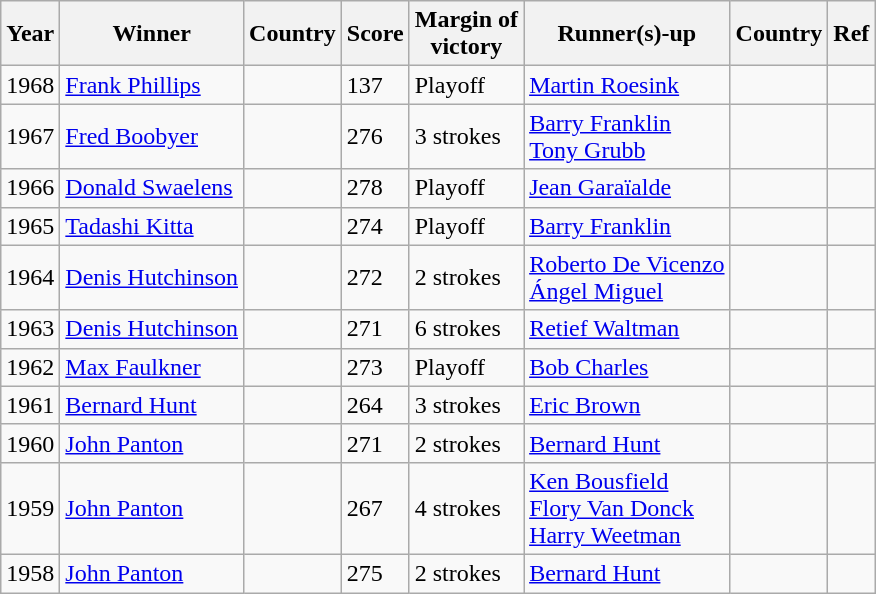<table class="wikitable">
<tr>
<th>Year</th>
<th>Winner</th>
<th>Country</th>
<th>Score</th>
<th>Margin of<br>victory</th>
<th>Runner(s)-up</th>
<th>Country</th>
<th>Ref</th>
</tr>
<tr>
<td>1968</td>
<td><a href='#'>Frank Phillips</a></td>
<td></td>
<td>137</td>
<td>Playoff</td>
<td><a href='#'>Martin Roesink</a></td>
<td></td>
<td></td>
</tr>
<tr>
<td>1967</td>
<td><a href='#'>Fred Boobyer</a></td>
<td></td>
<td>276</td>
<td>3 strokes</td>
<td><a href='#'>Barry Franklin</a><br><a href='#'>Tony Grubb</a></td>
<td><br></td>
<td></td>
</tr>
<tr>
<td>1966</td>
<td><a href='#'>Donald Swaelens</a></td>
<td></td>
<td>278</td>
<td>Playoff</td>
<td><a href='#'>Jean Garaïalde</a></td>
<td></td>
<td></td>
</tr>
<tr>
<td>1965</td>
<td><a href='#'>Tadashi Kitta</a></td>
<td></td>
<td>274</td>
<td>Playoff</td>
<td><a href='#'>Barry Franklin</a></td>
<td></td>
<td></td>
</tr>
<tr>
<td>1964</td>
<td><a href='#'>Denis Hutchinson</a></td>
<td></td>
<td>272</td>
<td>2 strokes</td>
<td><a href='#'>Roberto De Vicenzo</a><br><a href='#'>Ángel Miguel</a></td>
<td><br></td>
<td></td>
</tr>
<tr>
<td>1963</td>
<td><a href='#'>Denis Hutchinson</a></td>
<td></td>
<td>271</td>
<td>6 strokes</td>
<td><a href='#'>Retief Waltman</a></td>
<td></td>
<td></td>
</tr>
<tr>
<td>1962</td>
<td><a href='#'>Max Faulkner</a></td>
<td></td>
<td>273</td>
<td>Playoff</td>
<td><a href='#'>Bob Charles</a></td>
<td></td>
<td></td>
</tr>
<tr>
<td>1961</td>
<td><a href='#'>Bernard Hunt</a></td>
<td></td>
<td>264</td>
<td>3 strokes</td>
<td><a href='#'>Eric Brown</a></td>
<td></td>
<td></td>
</tr>
<tr>
<td>1960</td>
<td><a href='#'>John Panton</a></td>
<td></td>
<td>271</td>
<td>2 strokes</td>
<td><a href='#'>Bernard Hunt</a></td>
<td></td>
<td></td>
</tr>
<tr>
<td>1959</td>
<td><a href='#'>John Panton</a></td>
<td></td>
<td>267</td>
<td>4 strokes</td>
<td><a href='#'>Ken Bousfield</a><br><a href='#'>Flory Van Donck</a><br><a href='#'>Harry Weetman</a></td>
<td><br><br></td>
<td></td>
</tr>
<tr>
<td>1958</td>
<td><a href='#'>John Panton</a></td>
<td></td>
<td>275</td>
<td>2 strokes</td>
<td><a href='#'>Bernard Hunt</a></td>
<td></td>
<td></td>
</tr>
</table>
